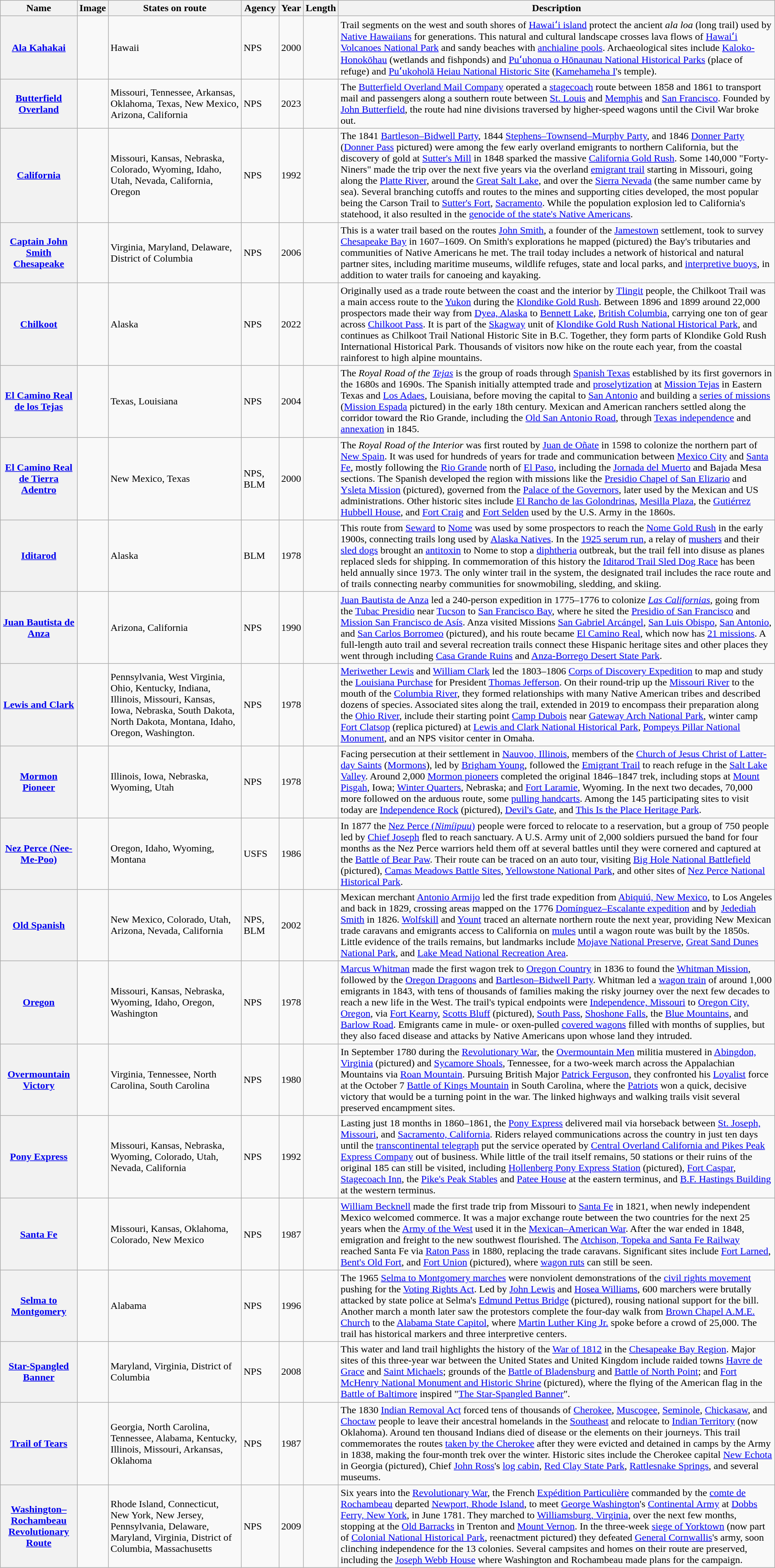<table class="wikitable sortable">
<tr>
<th scope="col">Name</th>
<th scope="col" class="unsortable">Image</th>
<th scope="col">States on route</th>
<th scope="col">Agency</th>
<th scope="col">Year </th>
<th scope="col" data-sort-type="number">Length</th>
<th scope="col" class="unsortable">Description</th>
</tr>
<tr>
<th scope="row"><a href='#'>Ala Kahakai</a></th>
<td></td>
<td>Hawaii</td>
<td>NPS</td>
<td>2000</td>
<td style="text-align:right;"></td>
<td>Trail segments on the west and south shores of <a href='#'>Hawaiʻi island</a> protect the ancient <em>ala loa</em> (long trail) used by <a href='#'>Native Hawaiians</a> for generations. This natural and cultural landscape crosses lava flows of <a href='#'>Hawaiʻi Volcanoes National Park</a> and sandy beaches with <a href='#'>anchialine pools</a>. Archaeological sites include <a href='#'>Kaloko-Honokōhau</a> (wetlands and fishponds) and <a href='#'>Puʻuhonua o Hōnaunau National Historical Parks</a> (place of refuge) and <a href='#'>Puʻukoholā Heiau National Historic Site</a> (<a href='#'>Kamehameha I</a>'s temple).</td>
</tr>
<tr>
<th><a href='#'>Butterfield Overland</a></th>
<td></td>
<td>Missouri, Tennessee, Arkansas, Oklahoma, Texas, New Mexico, Arizona, California</td>
<td>NPS</td>
<td>2023</td>
<td style="text-align:right;"></td>
<td>The <a href='#'>Butterfield Overland Mail Company</a> operated a <a href='#'>stagecoach</a> route between 1858 and 1861 to transport mail and passengers along a southern route between <a href='#'>St. Louis</a> and <a href='#'>Memphis</a> and <a href='#'>San Francisco</a>. Founded by <a href='#'>John Butterfield</a>, the route had nine divisions traversed by higher-speed wagons until the Civil War broke out.</td>
</tr>
<tr>
<th scope="row"><a href='#'>California</a></th>
<td></td>
<td>Missouri, Kansas, Nebraska, Colorado, Wyoming, Idaho, Utah, Nevada, California, Oregon</td>
<td>NPS</td>
<td>1992</td>
<td style="text-align:right;"></td>
<td>The 1841 <a href='#'>Bartleson–Bidwell Party</a>, 1844 <a href='#'>Stephens–Townsend–Murphy Party</a>, and 1846 <a href='#'>Donner Party</a> (<a href='#'>Donner Pass</a> pictured) were among the few early overland emigrants to northern California, but the discovery of gold at <a href='#'>Sutter's Mill</a> in 1848 sparked the massive <a href='#'>California Gold Rush</a>. Some 140,000 "Forty-Niners" made the trip over the next five years via the overland <a href='#'>emigrant trail</a> starting in Missouri, going along the <a href='#'>Platte River</a>, around the <a href='#'>Great Salt Lake</a>, and over the <a href='#'>Sierra Nevada</a> (the same number came by sea). Several branching cutoffs and routes to the mines and supporting cities developed, the most popular being the Carson Trail to <a href='#'>Sutter's Fort</a>, <a href='#'>Sacramento</a>. While the population explosion led to California's statehood, it also resulted in the <a href='#'>genocide of the state's Native Americans</a>.</td>
</tr>
<tr>
<th scope="row"><a href='#'>Captain John Smith Chesapeake</a></th>
<td></td>
<td>Virginia, Maryland, Delaware, District of Columbia</td>
<td>NPS</td>
<td>2006</td>
<td style="text-align:right;"></td>
<td>This is a water trail based on the routes <a href='#'>John Smith</a>, a founder of the <a href='#'>Jamestown</a> settlement, took to survey <a href='#'>Chesapeake Bay</a> in 1607–1609. On Smith's explorations he mapped (pictured) the Bay's tributaries and communities of Native Americans he met. The trail today includes a network of historical and natural partner sites, including maritime museums, wildlife refuges, state and local parks, and <a href='#'>interpretive buoys</a>, in addition to water trails for canoeing and kayaking.</td>
</tr>
<tr>
<th><a href='#'>Chilkoot</a></th>
<td></td>
<td>Alaska</td>
<td>NPS</td>
<td>2022</td>
<td style="text-align:right;"></td>
<td>Originally used as a trade route between the coast and the interior by <a href='#'>Tlingit</a> people, the Chilkoot Trail was a main access route to the <a href='#'>Yukon</a> during the <a href='#'>Klondike Gold Rush</a>. Between 1896 and 1899 around 22,000 prospectors made their way from <a href='#'>Dyea, Alaska</a> to <a href='#'>Bennett Lake</a>, <a href='#'>British Columbia</a>, carrying one ton of gear across <a href='#'>Chilkoot Pass</a>. It is part of the <a href='#'>Skagway</a> unit of <a href='#'>Klondike Gold Rush National Historical Park</a>, and continues as Chilkoot Trail National Historic Site in B.C. Together, they form parts of Klondike Gold Rush International Historical Park. Thousands of visitors now hike on the route each year, from the coastal rainforest to high alpine mountains.</td>
</tr>
<tr>
<th scope="row"><a href='#'>El Camino Real de los Tejas</a></th>
<td></td>
<td>Texas, Louisiana</td>
<td>NPS</td>
<td>2004</td>
<td style="text-align:right;"></td>
<td>The <em>Royal Road of the <a href='#'>Tejas</a></em> is the group of roads through <a href='#'>Spanish Texas</a> established by its first governors in the 1680s and 1690s. The Spanish initially attempted trade and <a href='#'>proselytization</a> at <a href='#'>Mission Tejas</a> in Eastern Texas and <a href='#'>Los Adaes</a>, Louisiana, before moving the capital to <a href='#'>San Antonio</a> and building a <a href='#'>series of missions</a> (<a href='#'>Mission Espada</a> pictured) in the early 18th century. Mexican and American ranchers settled along the corridor toward the Rio Grande, including the <a href='#'>Old San Antonio Road</a>, through <a href='#'>Texas independence</a> and <a href='#'>annexation</a> in 1845.</td>
</tr>
<tr>
<th scope="row"><a href='#'>El Camino Real de Tierra Adentro</a></th>
<td></td>
<td>New Mexico, Texas</td>
<td>NPS, BLM</td>
<td>2000</td>
<td style="text-align:right;"></td>
<td>The <em>Royal Road of the Interior</em> was first routed by <a href='#'>Juan de Oñate</a> in 1598 to colonize the northern part of <a href='#'>New Spain</a>. It was used for hundreds of years for trade and communication between <a href='#'>Mexico City</a> and <a href='#'>Santa Fe</a>, mostly following the <a href='#'>Rio Grande</a> north of <a href='#'>El Paso</a>, including the <a href='#'>Jornada del Muerto</a> and Bajada Mesa sections. The Spanish developed the region with missions like the <a href='#'>Presidio Chapel of San Elizario</a> and <a href='#'>Ysleta Mission</a> (pictured), governed from the <a href='#'>Palace of the Governors</a>, later used by the Mexican and US administrations. Other historic sites include <a href='#'>El Rancho de las Golondrinas</a>, <a href='#'>Mesilla Plaza</a>, the <a href='#'>Gutiérrez Hubbell House</a>, and <a href='#'>Fort Craig</a> and <a href='#'>Fort Selden</a> used by the U.S. Army in the 1860s.</td>
</tr>
<tr>
<th scope="row"><a href='#'>Iditarod</a></th>
<td></td>
<td>Alaska</td>
<td>BLM</td>
<td>1978</td>
<td style="text-align:right;"></td>
<td>This route from <a href='#'>Seward</a> to <a href='#'>Nome</a> was used by some prospectors to reach the <a href='#'>Nome Gold Rush</a> in the early 1900s, connecting trails long used by <a href='#'>Alaska Natives</a>. In the <a href='#'>1925 serum run</a>, a relay of <a href='#'>mushers</a> and their <a href='#'>sled dogs</a> brought an <a href='#'>antitoxin</a> to Nome to stop a <a href='#'>diphtheria</a> outbreak, but the trail fell into disuse as planes replaced sleds for shipping. In commemoration of this history the  <a href='#'>Iditarod Trail Sled Dog Race</a> has been held annually since 1973. The only winter trail in the system, the designated trail includes the race route and  of trails connecting nearby communities for snowmobiling, sledding, and skiing.</td>
</tr>
<tr>
<th scope="row"><a href='#'>Juan Bautista de Anza</a></th>
<td></td>
<td>Arizona, California</td>
<td>NPS</td>
<td>1990</td>
<td style="text-align:right;"></td>
<td><a href='#'>Juan Bautista de Anza</a> led a 240-person expedition in 1775–1776 to colonize <em><a href='#'>Las Californias</a></em>, going from the <a href='#'>Tubac Presidio</a> near <a href='#'>Tucson</a> to <a href='#'>San Francisco Bay</a>, where he sited the <a href='#'>Presidio of San Francisco</a> and <a href='#'>Mission San Francisco de Asís</a>. Anza visited Missions <a href='#'>San Gabriel Arcángel</a>, <a href='#'>San Luis Obispo</a>, <a href='#'>San Antonio</a>, and <a href='#'>San Carlos Borromeo</a> (pictured), and his route became <a href='#'>El Camino Real</a>, which now has <a href='#'>21 missions</a>. A full-length auto trail and several recreation trails connect these Hispanic heritage sites and other places they went through including <a href='#'>Casa Grande Ruins</a> and <a href='#'>Anza-Borrego Desert State Park</a>.</td>
</tr>
<tr>
<th scope="row"><a href='#'>Lewis and Clark</a></th>
<td></td>
<td>Pennsylvania, West Virginia, Ohio, Kentucky, Indiana, Illinois, Missouri, Kansas, Iowa, Nebraska, South Dakota, North Dakota, Montana, Idaho, Oregon, Washington.</td>
<td>NPS</td>
<td>1978</td>
<td style="text-align:right;"></td>
<td><a href='#'>Meriwether Lewis</a> and <a href='#'>William Clark</a> led the 1803–1806 <a href='#'>Corps of Discovery Expedition</a> to map and study the <a href='#'>Louisiana Purchase</a> for President <a href='#'>Thomas Jefferson</a>. On their round-trip up the <a href='#'>Missouri River</a> to the mouth of the <a href='#'>Columbia River</a>, they formed relationships with many Native American tribes and described dozens of species. Associated sites along the trail, extended in 2019 to encompass their preparation along the <a href='#'>Ohio River</a>, include their starting point <a href='#'>Camp Dubois</a> near <a href='#'>Gateway Arch National Park</a>, winter camp <a href='#'>Fort Clatsop</a> (replica pictured) at <a href='#'>Lewis and Clark National Historical Park</a>, <a href='#'>Pompeys Pillar National Monument</a>, and an NPS visitor center in Omaha.</td>
</tr>
<tr>
<th scope="row"><a href='#'>Mormon Pioneer</a></th>
<td></td>
<td>Illinois, Iowa, Nebraska, Wyoming, Utah</td>
<td>NPS</td>
<td>1978</td>
<td style="text-align:right;"></td>
<td>Facing persecution at their settlement in <a href='#'>Nauvoo, Illinois</a>, members of the <a href='#'>Church of Jesus Christ of Latter-day Saints</a> (<a href='#'>Mormons</a>), led by <a href='#'>Brigham Young</a>, followed the <a href='#'>Emigrant Trail</a> to reach refuge in the <a href='#'>Salt Lake Valley</a>. Around 2,000 <a href='#'>Mormon pioneers</a> completed the original 1846–1847 trek, including stops at <a href='#'>Mount Pisgah</a>, Iowa; <a href='#'>Winter Quarters</a>, Nebraska; and <a href='#'>Fort Laramie</a>, Wyoming. In the next two decades, 70,000 more followed on the arduous route, some <a href='#'>pulling handcarts</a>. Among the 145 participating sites to visit today are <a href='#'>Independence Rock</a> (pictured), <a href='#'>Devil's Gate</a>, and <a href='#'>This Is the Place Heritage Park</a>.</td>
</tr>
<tr>
<th scope="row"><a href='#'>Nez Perce (Nee-Me-Poo)</a></th>
<td></td>
<td>Oregon, Idaho, Wyoming, Montana</td>
<td>USFS</td>
<td>1986</td>
<td style="text-align:right;"></td>
<td>In 1877 the <a href='#'>Nez Perce (<em>Nimíipuu</em>)</a> people were forced to relocate to a reservation, but a group of 750 people led by <a href='#'>Chief Joseph</a> fled to reach sanctuary. A U.S. Army unit of 2,000 soldiers pursued the band for four months as the Nez Perce warriors held them off at several battles until they were cornered and captured at the <a href='#'>Battle of Bear Paw</a>. Their route can be traced on an auto tour, visiting <a href='#'>Big Hole National Battlefield</a> (pictured), <a href='#'>Camas Meadows Battle Sites</a>, <a href='#'>Yellowstone National Park</a>, and other sites of <a href='#'>Nez Perce National Historical Park</a>.</td>
</tr>
<tr>
<th scope="row"><a href='#'>Old Spanish</a></th>
<td></td>
<td>New Mexico, Colorado, Utah, Arizona, Nevada, California</td>
<td>NPS, BLM</td>
<td>2002</td>
<td style="text-align:right;"></td>
<td>Mexican merchant <a href='#'>Antonio Armijo</a> led the first trade expedition from <a href='#'>Abiquiú, New Mexico</a>, to Los Angeles and back in 1829, crossing areas mapped on the 1776 <a href='#'>Domínguez–Escalante expedition</a> and by <a href='#'>Jedediah Smith</a> in 1826. <a href='#'>Wolfskill</a> and <a href='#'>Yount</a> traced an alternate northern route the next year, providing New Mexican trade caravans and emigrants access to California on <a href='#'>mules</a> until a wagon route was built by the 1850s. Little evidence of the trails remains, but landmarks include <a href='#'>Mojave National Preserve</a>, <a href='#'>Great Sand Dunes National Park</a>, and <a href='#'>Lake Mead National Recreation Area</a>.</td>
</tr>
<tr>
<th scope="row"><a href='#'>Oregon</a></th>
<td></td>
<td>Missouri, Kansas, Nebraska, Wyoming, Idaho, Oregon, Washington</td>
<td>NPS</td>
<td>1978</td>
<td style="text-align:right;"></td>
<td><a href='#'>Marcus Whitman</a> made the first wagon trek to <a href='#'>Oregon Country</a> in 1836 to found the <a href='#'>Whitman Mission</a>, followed by the <a href='#'>Oregon Dragoons</a> and <a href='#'>Bartleson–Bidwell Party</a>. Whitman led a <a href='#'>wagon train</a> of around 1,000 emigrants in 1843, with tens of thousands of families making the risky journey over the next few decades to reach a new life in the West. The trail's typical endpoints were <a href='#'>Independence, Missouri</a> to <a href='#'>Oregon City, Oregon</a>, via <a href='#'>Fort Kearny</a>, <a href='#'>Scotts Bluff</a> (pictured), <a href='#'>South Pass</a>, <a href='#'>Shoshone Falls</a>, the <a href='#'>Blue Mountains</a>, and <a href='#'>Barlow Road</a>. Emigrants came in mule- or oxen-pulled <a href='#'>covered wagons</a> filled with months of supplies, but they also faced disease and attacks by Native Americans upon whose land they intruded.</td>
</tr>
<tr>
<th scope="row"><a href='#'>Overmountain Victory</a></th>
<td></td>
<td>Virginia, Tennessee, North Carolina, South Carolina</td>
<td>NPS</td>
<td>1980</td>
<td style="text-align:right;"></td>
<td>In September 1780 during the <a href='#'>Revolutionary War</a>, the <a href='#'>Overmountain Men</a> militia mustered in <a href='#'>Abingdon, Virginia</a> (pictured) and <a href='#'>Sycamore Shoals</a>, Tennessee, for a two-week march across the Appalachian Mountains via <a href='#'>Roan Mountain</a>. Pursuing British Major <a href='#'>Patrick Ferguson</a>, they confronted his <a href='#'>Loyalist</a> force at the October 7 <a href='#'>Battle of Kings Mountain</a> in South Carolina, where the <a href='#'>Patriots</a> won a quick, decisive victory that would be a turning point in the war. The linked highways and walking trails visit several preserved encampment sites.</td>
</tr>
<tr>
<th scope="row"><a href='#'>Pony Express</a></th>
<td></td>
<td>Missouri, Kansas, Nebraska, Wyoming, Colorado, Utah, Nevada, California</td>
<td>NPS</td>
<td>1992</td>
<td style="text-align:right;"></td>
<td>Lasting just 18 months in 1860–1861, the <a href='#'>Pony Express</a> delivered mail via horseback between <a href='#'>St. Joseph, Missouri</a>, and <a href='#'>Sacramento, California</a>. Riders relayed communications  across the country in just ten days until the <a href='#'>transcontinental telegraph</a> put the service operated by <a href='#'>Central Overland California and Pikes Peak Express Company</a> out of business. While little of the trail itself remains, 50 stations or their ruins of the original 185 can still be visited, including <a href='#'>Hollenberg Pony Express Station</a> (pictured), <a href='#'>Fort Caspar</a>, <a href='#'>Stagecoach Inn</a>, the <a href='#'>Pike's Peak Stables</a> and <a href='#'>Patee House</a> at the eastern terminus, and <a href='#'>B.F. Hastings Building</a> at the western terminus.</td>
</tr>
<tr>
<th scope="row"><a href='#'>Santa Fe</a></th>
<td></td>
<td>Missouri, Kansas, Oklahoma, Colorado, New Mexico</td>
<td>NPS</td>
<td>1987</td>
<td style="text-align:right;"></td>
<td><a href='#'>William Becknell</a> made the first trade trip from Missouri to <a href='#'>Santa Fe</a> in 1821, when newly independent Mexico welcomed commerce. It was a major exchange route between the two countries for the next 25 years when the <a href='#'>Army of the West</a> used it in the <a href='#'>Mexican–American War</a>. After the war ended in 1848, emigration and freight to the new southwest flourished. The <a href='#'>Atchison, Topeka and Santa Fe Railway</a> reached Santa Fe via <a href='#'>Raton Pass</a> in 1880, replacing the trade caravans. Significant sites include <a href='#'>Fort Larned</a>, <a href='#'>Bent's Old Fort</a>, and <a href='#'>Fort Union</a> (pictured), where <a href='#'>wagon ruts</a> can still be seen.</td>
</tr>
<tr>
<th scope="row"><a href='#'>Selma to Montgomery</a></th>
<td></td>
<td>Alabama</td>
<td>NPS</td>
<td>1996</td>
<td style="text-align:right;"></td>
<td>The 1965 <a href='#'>Selma to Montgomery marches</a> were nonviolent demonstrations of the <a href='#'>civil rights movement</a> pushing for the <a href='#'>Voting Rights Act</a>. Led by <a href='#'>John Lewis</a> and <a href='#'>Hosea Williams</a>, 600 marchers were brutally attacked by state police at Selma's <a href='#'>Edmund Pettus Bridge</a> (pictured), rousing national support for the bill. Another march a month later saw the protestors complete the four-day walk from <a href='#'>Brown Chapel A.M.E. Church</a> to the <a href='#'>Alabama State Capitol</a>, where <a href='#'>Martin Luther King Jr.</a> spoke before a crowd of 25,000. The trail has historical markers and three interpretive centers.</td>
</tr>
<tr>
<th scope="row"><a href='#'>Star-Spangled Banner</a></th>
<td></td>
<td>Maryland, Virginia, District of Columbia</td>
<td>NPS</td>
<td>2008</td>
<td style="text-align:right;"></td>
<td>This water and land trail highlights the history of the <a href='#'>War of 1812</a> in the <a href='#'>Chesapeake Bay Region</a>. Major sites of this three-year war between the United States and United Kingdom include raided towns <a href='#'>Havre de Grace</a> and <a href='#'>Saint Michaels</a>; grounds of the <a href='#'>Battle of Bladensburg</a> and <a href='#'>Battle of North Point</a>; and <a href='#'>Fort McHenry National Monument and Historic Shrine</a> (pictured), where the flying of the American flag in the <a href='#'>Battle of Baltimore</a> inspired "<a href='#'>The Star-Spangled Banner</a>".</td>
</tr>
<tr>
<th scope="row"><a href='#'>Trail of Tears</a></th>
<td></td>
<td>Georgia, North Carolina, Tennessee, Alabama, Kentucky, Illinois, Missouri, Arkansas, Oklahoma</td>
<td>NPS</td>
<td>1987</td>
<td style="text-align:right;"></td>
<td>The 1830 <a href='#'>Indian Removal Act</a> forced tens of thousands of <a href='#'>Cherokee</a>, <a href='#'>Muscogee</a>, <a href='#'>Seminole</a>, <a href='#'>Chickasaw</a>, and <a href='#'>Choctaw</a> people to leave their ancestral homelands in the <a href='#'>Southeast</a> and relocate to <a href='#'>Indian Territory</a> (now Oklahoma). Around ten thousand Indians died of disease or the elements on their journeys. This trail commemorates the routes <a href='#'>taken by the Cherokee</a> after they were evicted and detained in camps by the Army in 1838, making the four-month trek over the winter. Historic sites include the Cherokee capital <a href='#'>New Echota</a> in Georgia (pictured), Chief <a href='#'>John Ross</a>'s <a href='#'>log cabin</a>, <a href='#'>Red Clay State Park</a>, <a href='#'>Rattlesnake Springs</a>, and several museums.</td>
</tr>
<tr>
<th scope="row"><a href='#'>Washington–Rochambeau<br>Revolutionary Route</a></th>
<td></td>
<td>Rhode Island, Connecticut, New York, New Jersey, Pennsylvania, Delaware, Maryland, Virginia, District of Columbia, Massachusetts</td>
<td>NPS</td>
<td>2009</td>
<td style="text-align:right;"></td>
<td>Six years into the <a href='#'>Revolutionary War</a>, the French <a href='#'>Expédition Particulière</a> commanded by the <a href='#'>comte de Rochambeau</a> departed <a href='#'>Newport, Rhode Island</a>, to meet <a href='#'>George Washington</a>'s <a href='#'>Continental Army</a> at <a href='#'>Dobbs Ferry, New York</a>, in June 1781. They marched to <a href='#'>Williamsburg, Virginia</a>, over the next few months, stopping at the <a href='#'>Old Barracks</a> in Trenton and <a href='#'>Mount Vernon</a>. In the three-week <a href='#'>siege of Yorktown</a> (now part of <a href='#'>Colonial National Historical Park</a>, reenactment pictured) they defeated <a href='#'>General Cornwallis</a>'s army, soon clinching independence for the 13 colonies. Several campsites and homes on their route are preserved, including the <a href='#'>Joseph Webb House</a> where Washington and Rochambeau made plans for the campaign.</td>
</tr>
</table>
